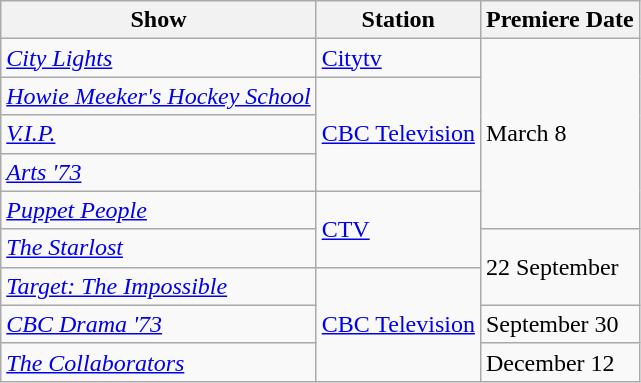<table class="wikitable">
<tr>
<th>Show</th>
<th>Station</th>
<th>Premiere Date</th>
</tr>
<tr>
<td><em><a href='#'>City Lights</a></em></td>
<td><a href='#'>Citytv</a></td>
<td rowspan="5">March 8</td>
</tr>
<tr>
<td><em><a href='#'>Howie Meeker's Hockey School</a></em></td>
<td rowspan="3"><a href='#'>CBC Television</a></td>
</tr>
<tr>
<td><em><a href='#'>V.I.P.</a></em></td>
</tr>
<tr>
<td><em><a href='#'>Arts '73</a></em></td>
</tr>
<tr>
<td><em><a href='#'>Puppet People</a></em></td>
<td rowspan="2"><a href='#'>CTV</a></td>
</tr>
<tr>
<td><em><a href='#'>The Starlost</a></em></td>
<td rowspan="2">22 September</td>
</tr>
<tr>
<td><em><a href='#'>Target: The Impossible</a></em></td>
<td rowspan="3"><a href='#'>CBC Television</a></td>
</tr>
<tr>
<td><em><a href='#'>CBC Drama '73</a></em></td>
<td>September 30</td>
</tr>
<tr>
<td><em><a href='#'>The Collaborators</a></em></td>
<td>December 12</td>
</tr>
</table>
